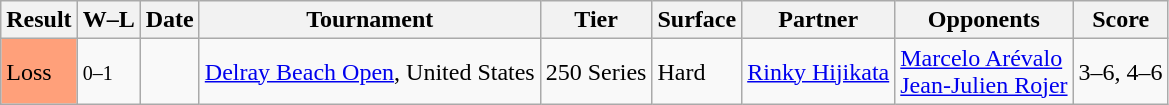<table class="sortable wikitable">
<tr>
<th>Result</th>
<th class=unsortable>W–L</th>
<th>Date</th>
<th>Tournament</th>
<th>Tier</th>
<th>Surface</th>
<th>Partner</th>
<th>Opponents</th>
<th class=unsortable>Score</th>
</tr>
<tr>
<td bgcolor=FFA07A>Loss</td>
<td><small>0–1</small></td>
<td><a href='#'></a></td>
<td><a href='#'>Delray Beach Open</a>, United States</td>
<td>250 Series</td>
<td>Hard</td>
<td> <a href='#'>Rinky Hijikata</a></td>
<td> <a href='#'>Marcelo Arévalo</a> <br> <a href='#'>Jean-Julien Rojer</a></td>
<td>3–6, 4–6</td>
</tr>
</table>
